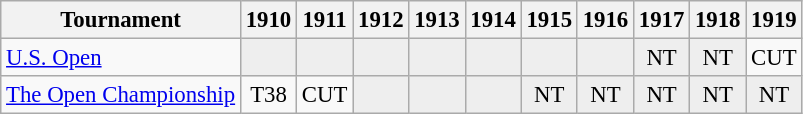<table class="wikitable" style="font-size:95%;text-align:center;">
<tr>
<th>Tournament</th>
<th>1910</th>
<th>1911</th>
<th>1912</th>
<th>1913</th>
<th>1914</th>
<th>1915</th>
<th>1916</th>
<th>1917</th>
<th>1918</th>
<th>1919</th>
</tr>
<tr>
<td align=left><a href='#'>U.S. Open</a></td>
<td style="background:#eee;"></td>
<td style="background:#eee;"></td>
<td style="background:#eee;"></td>
<td style="background:#eee;"></td>
<td style="background:#eee;"></td>
<td style="background:#eee;"></td>
<td style="background:#eee;"></td>
<td style="background:#eee;">NT</td>
<td style="background:#eee;">NT</td>
<td>CUT</td>
</tr>
<tr>
<td align=left><a href='#'>The Open Championship</a></td>
<td>T38</td>
<td>CUT</td>
<td style="background:#eee;"></td>
<td style="background:#eee;"></td>
<td style="background:#eee;"></td>
<td style="background:#eee;">NT</td>
<td style="background:#eee;">NT</td>
<td style="background:#eee;">NT</td>
<td style="background:#eee;">NT</td>
<td style="background:#eee;">NT</td>
</tr>
</table>
